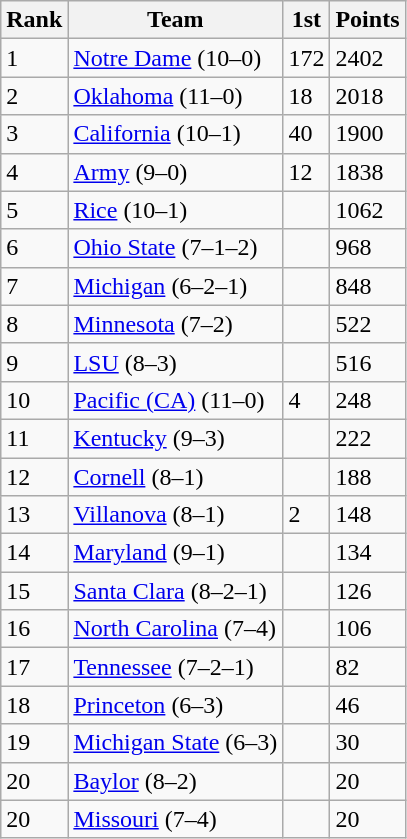<table class="wikitable">
<tr>
<th>Rank</th>
<th>Team</th>
<th>1st</th>
<th>Points</th>
</tr>
<tr>
<td>1</td>
<td><a href='#'>Notre Dame</a> (10–0)</td>
<td>172</td>
<td>2402</td>
</tr>
<tr>
<td>2</td>
<td><a href='#'>Oklahoma</a> (11–0)</td>
<td>18</td>
<td>2018</td>
</tr>
<tr>
<td>3</td>
<td><a href='#'>California</a> (10–1)</td>
<td>40</td>
<td>1900</td>
</tr>
<tr>
<td>4</td>
<td><a href='#'>Army</a> (9–0)</td>
<td>12</td>
<td>1838</td>
</tr>
<tr>
<td>5</td>
<td><a href='#'>Rice</a> (10–1)</td>
<td></td>
<td>1062</td>
</tr>
<tr>
<td>6</td>
<td><a href='#'>Ohio State</a> (7–1–2)</td>
<td></td>
<td>968</td>
</tr>
<tr>
<td>7</td>
<td><a href='#'>Michigan</a> (6–2–1)</td>
<td></td>
<td>848</td>
</tr>
<tr>
<td>8</td>
<td><a href='#'>Minnesota</a> (7–2)</td>
<td></td>
<td>522</td>
</tr>
<tr>
<td>9</td>
<td><a href='#'>LSU</a> (8–3)</td>
<td></td>
<td>516</td>
</tr>
<tr>
<td>10</td>
<td><a href='#'>Pacific (CA)</a> (11–0)</td>
<td>4</td>
<td>248</td>
</tr>
<tr>
<td>11</td>
<td><a href='#'>Kentucky</a> (9–3)</td>
<td></td>
<td>222</td>
</tr>
<tr>
<td>12</td>
<td><a href='#'>Cornell</a> (8–1)</td>
<td></td>
<td>188</td>
</tr>
<tr>
<td>13</td>
<td><a href='#'>Villanova</a> (8–1)</td>
<td>2</td>
<td>148</td>
</tr>
<tr>
<td>14</td>
<td><a href='#'>Maryland</a> (9–1)</td>
<td></td>
<td>134</td>
</tr>
<tr>
<td>15</td>
<td><a href='#'>Santa Clara</a> (8–2–1)</td>
<td></td>
<td>126</td>
</tr>
<tr>
<td>16</td>
<td><a href='#'>North Carolina</a> (7–4)</td>
<td></td>
<td>106</td>
</tr>
<tr>
<td>17</td>
<td><a href='#'>Tennessee</a> (7–2–1)</td>
<td></td>
<td>82</td>
</tr>
<tr>
<td>18</td>
<td><a href='#'>Princeton</a> (6–3)</td>
<td></td>
<td>46</td>
</tr>
<tr>
<td>19</td>
<td><a href='#'>Michigan State</a> (6–3)</td>
<td></td>
<td>30</td>
</tr>
<tr>
<td>20</td>
<td><a href='#'>Baylor</a> (8–2)</td>
<td></td>
<td>20</td>
</tr>
<tr>
<td>20</td>
<td><a href='#'>Missouri</a> (7–4)</td>
<td></td>
<td>20</td>
</tr>
</table>
